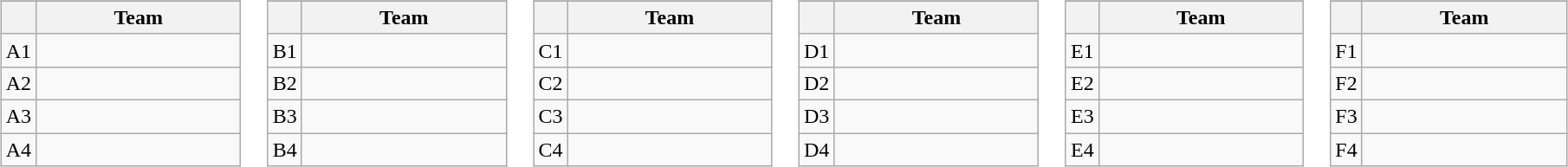<table>
<tr valign=top>
<td><br><table class="wikitable">
<tr>
</tr>
<tr>
<th></th>
<th width=150>Team</th>
</tr>
<tr>
<td align=center>A1</td>
<td></td>
</tr>
<tr>
<td align=center>A2</td>
<td></td>
</tr>
<tr>
<td align=center>A3</td>
<td></td>
</tr>
<tr>
<td align=center>A4</td>
<td></td>
</tr>
</table>
</td>
<td><br><table class="wikitable">
<tr>
</tr>
<tr>
<th></th>
<th width=150>Team</th>
</tr>
<tr>
<td align=center>B1</td>
<td></td>
</tr>
<tr>
<td align=center>B2</td>
<td></td>
</tr>
<tr>
<td align=center>B3</td>
<td></td>
</tr>
<tr>
<td align=center>B4</td>
<td></td>
</tr>
</table>
</td>
<td><br><table class="wikitable">
<tr>
</tr>
<tr>
<th></th>
<th width=150>Team</th>
</tr>
<tr>
<td align=center>C1</td>
<td></td>
</tr>
<tr>
<td align=center>C2</td>
<td></td>
</tr>
<tr>
<td align=center>C3</td>
<td></td>
</tr>
<tr>
<td align=center>C4</td>
<td></td>
</tr>
</table>
</td>
<td><br><table class="wikitable">
<tr>
</tr>
<tr>
<th></th>
<th width=150>Team</th>
</tr>
<tr>
<td align=center>D1</td>
<td></td>
</tr>
<tr>
<td align=center>D2</td>
<td></td>
</tr>
<tr>
<td align=center>D3</td>
<td></td>
</tr>
<tr>
<td align=center>D4</td>
<td></td>
</tr>
</table>
</td>
<td><br><table class="wikitable">
<tr>
</tr>
<tr>
<th></th>
<th width=150>Team</th>
</tr>
<tr>
<td align=center>E1</td>
<td></td>
</tr>
<tr>
<td align=center>E2</td>
<td></td>
</tr>
<tr>
<td align=center>E3</td>
<td></td>
</tr>
<tr>
<td align=center>E4</td>
<td></td>
</tr>
</table>
</td>
<td><br><table class="wikitable">
<tr>
</tr>
<tr>
<th></th>
<th width=150>Team</th>
</tr>
<tr>
<td align=center>F1</td>
<td></td>
</tr>
<tr>
<td align=center>F2</td>
<td></td>
</tr>
<tr>
<td align=center>F3</td>
<td></td>
</tr>
<tr>
<td align=center>F4</td>
<td></td>
</tr>
</table>
</td>
</tr>
</table>
